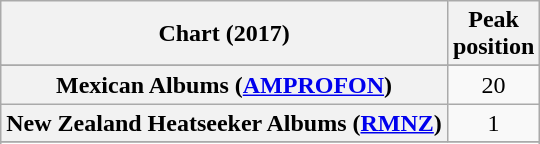<table class="wikitable sortable plainrowheaders" style="text-align:center">
<tr>
<th scope="col">Chart (2017)</th>
<th scope="col">Peak<br> position</th>
</tr>
<tr>
</tr>
<tr>
</tr>
<tr>
</tr>
<tr>
</tr>
<tr>
</tr>
<tr>
</tr>
<tr>
</tr>
<tr>
</tr>
<tr>
</tr>
<tr>
</tr>
<tr>
</tr>
<tr>
</tr>
<tr>
<th scope="row">Mexican Albums (<a href='#'>AMPROFON</a>)</th>
<td>20</td>
</tr>
<tr>
<th scope="row">New Zealand Heatseeker Albums (<a href='#'>RMNZ</a>)</th>
<td>1</td>
</tr>
<tr>
</tr>
<tr>
</tr>
<tr>
</tr>
<tr>
</tr>
<tr>
</tr>
<tr>
</tr>
<tr>
</tr>
</table>
